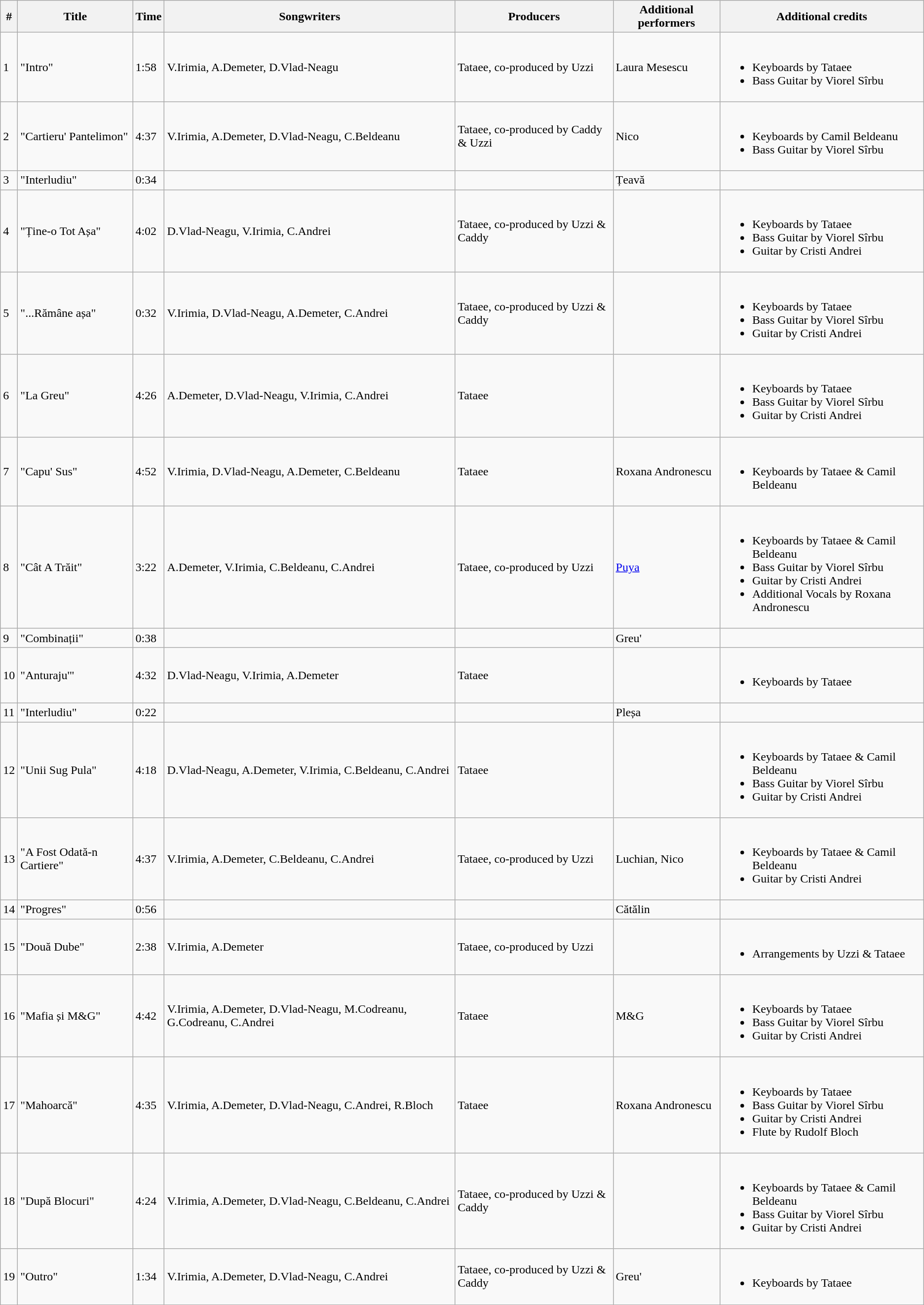<table class="wikitable">
<tr>
<th style="text-align:center;">#</th>
<th style="text-align:center;">Title</th>
<th style="text-align:center;">Time</th>
<th style="text-align:center;">Songwriters</th>
<th style="text-align:center;">Producers</th>
<th style="text-align:center;">Additional performers</th>
<th style="text-align:center;">Additional credits</th>
</tr>
<tr>
<td>1</td>
<td>"Intro"</td>
<td>1:58</td>
<td>V.Irimia, A.Demeter, D.Vlad-Neagu</td>
<td>Tataee, co-produced by Uzzi</td>
<td>Laura Mesescu</td>
<td><br><ul><li>Keyboards by Tataee</li><li>Bass Guitar by Viorel Sîrbu</li></ul></td>
</tr>
<tr>
<td>2</td>
<td>"Cartieru' Pantelimon"</td>
<td>4:37</td>
<td>V.Irimia, A.Demeter, D.Vlad-Neagu, C.Beldeanu</td>
<td>Tataee, co-produced by Caddy & Uzzi</td>
<td>Nico</td>
<td><br><ul><li>Keyboards by Camil Beldeanu</li><li>Bass Guitar by Viorel Sîrbu</li></ul></td>
</tr>
<tr>
<td>3</td>
<td>"Interludiu"</td>
<td>0:34</td>
<td></td>
<td></td>
<td>Țeavă</td>
</tr>
<tr>
<td>4</td>
<td>"Ține-o Tot Așa"</td>
<td>4:02</td>
<td>D.Vlad-Neagu, V.Irimia, C.Andrei</td>
<td>Tataee, co-produced by Uzzi & Caddy</td>
<td></td>
<td><br><ul><li>Keyboards by Tataee</li><li>Bass Guitar by Viorel Sîrbu</li><li>Guitar by Cristi Andrei</li></ul></td>
</tr>
<tr>
<td>5</td>
<td>"...Rămâne așa"</td>
<td>0:32</td>
<td>V.Irimia, D.Vlad-Neagu, A.Demeter, C.Andrei</td>
<td>Tataee, co-produced by Uzzi & Caddy</td>
<td></td>
<td><br><ul><li>Keyboards by Tataee</li><li>Bass Guitar by Viorel Sîrbu</li><li>Guitar by Cristi Andrei</li></ul></td>
</tr>
<tr>
<td>6</td>
<td>"La Greu"</td>
<td>4:26</td>
<td>A.Demeter, D.Vlad-Neagu, V.Irimia, C.Andrei</td>
<td>Tataee</td>
<td></td>
<td><br><ul><li>Keyboards by Tataee</li><li>Bass Guitar by Viorel Sîrbu</li><li>Guitar by Cristi Andrei</li></ul></td>
</tr>
<tr>
<td>7</td>
<td>"Capu' Sus"</td>
<td>4:52</td>
<td>V.Irimia, D.Vlad-Neagu, A.Demeter, C.Beldeanu</td>
<td>Tataee</td>
<td>Roxana Andronescu</td>
<td><br><ul><li>Keyboards by Tataee & Camil Beldeanu</li></ul></td>
</tr>
<tr>
<td>8</td>
<td>"Cât A Trăit"</td>
<td>3:22</td>
<td>A.Demeter, V.Irimia, C.Beldeanu, C.Andrei</td>
<td>Tataee, co-produced by Uzzi</td>
<td><a href='#'>Puya</a></td>
<td><br><ul><li>Keyboards by Tataee & Camil Beldeanu</li><li>Bass Guitar by Viorel Sîrbu</li><li>Guitar by Cristi Andrei</li><li>Additional Vocals by Roxana Andronescu</li></ul></td>
</tr>
<tr>
<td>9</td>
<td>"Combinații"</td>
<td>0:38</td>
<td></td>
<td></td>
<td>Greu'</td>
<td></td>
</tr>
<tr>
<td>10</td>
<td>"Anturaju'"</td>
<td>4:32</td>
<td>D.Vlad-Neagu, V.Irimia, A.Demeter</td>
<td>Tataee</td>
<td></td>
<td><br><ul><li>Keyboards by Tataee</li></ul></td>
</tr>
<tr>
<td>11</td>
<td>"Interludiu"</td>
<td>0:22</td>
<td></td>
<td></td>
<td>Pleșa</td>
<td></td>
</tr>
<tr>
<td>12</td>
<td>"Unii Sug Pula"</td>
<td>4:18</td>
<td>D.Vlad-Neagu, A.Demeter, V.Irimia, C.Beldeanu, C.Andrei</td>
<td>Tataee</td>
<td></td>
<td><br><ul><li>Keyboards by Tataee & Camil Beldeanu</li><li>Bass Guitar by Viorel Sîrbu</li><li>Guitar by Cristi Andrei</li></ul></td>
</tr>
<tr>
<td>13</td>
<td>"A Fost Odată-n Cartiere"</td>
<td>4:37</td>
<td>V.Irimia, A.Demeter, C.Beldeanu, C.Andrei</td>
<td>Tataee, co-produced by Uzzi</td>
<td>Luchian, Nico</td>
<td><br><ul><li>Keyboards by Tataee & Camil Beldeanu</li><li>Guitar by Cristi Andrei</li></ul></td>
</tr>
<tr>
<td>14</td>
<td>"Progres"</td>
<td>0:56</td>
<td></td>
<td></td>
<td>Cătălin</td>
<td></td>
</tr>
<tr>
<td>15</td>
<td>"Două Dube"</td>
<td>2:38</td>
<td>V.Irimia, A.Demeter</td>
<td>Tataee, co-produced by Uzzi</td>
<td></td>
<td><br><ul><li>Arrangements by Uzzi & Tataee</li></ul></td>
</tr>
<tr>
<td>16</td>
<td>"Mafia și M&G"</td>
<td>4:42</td>
<td>V.Irimia, A.Demeter, D.Vlad-Neagu, M.Codreanu, G.Codreanu, C.Andrei</td>
<td>Tataee</td>
<td>M&G</td>
<td><br><ul><li>Keyboards by Tataee</li><li>Bass Guitar by Viorel Sîrbu</li><li>Guitar by Cristi Andrei</li></ul></td>
</tr>
<tr>
<td>17</td>
<td>"Mahoarcă"</td>
<td>4:35</td>
<td>V.Irimia, A.Demeter, D.Vlad-Neagu, C.Andrei, R.Bloch</td>
<td>Tataee</td>
<td>Roxana Andronescu</td>
<td><br><ul><li>Keyboards by Tataee</li><li>Bass Guitar by Viorel Sîrbu</li><li>Guitar by Cristi Andrei</li><li>Flute by Rudolf Bloch</li></ul></td>
</tr>
<tr>
<td>18</td>
<td>"După Blocuri"</td>
<td>4:24</td>
<td>V.Irimia, A.Demeter, D.Vlad-Neagu, C.Beldeanu, C.Andrei</td>
<td>Tataee, co-produced by Uzzi & Caddy</td>
<td></td>
<td><br><ul><li>Keyboards by Tataee & Camil Beldeanu</li><li>Bass Guitar by Viorel Sîrbu</li><li>Guitar by Cristi Andrei</li></ul></td>
</tr>
<tr>
<td>19</td>
<td>"Outro"</td>
<td>1:34</td>
<td>V.Irimia, A.Demeter, D.Vlad-Neagu, C.Andrei</td>
<td>Tataee, co-produced by Uzzi & Caddy</td>
<td>Greu'</td>
<td><br><ul><li>Keyboards by Tataee</li></ul></td>
</tr>
</table>
